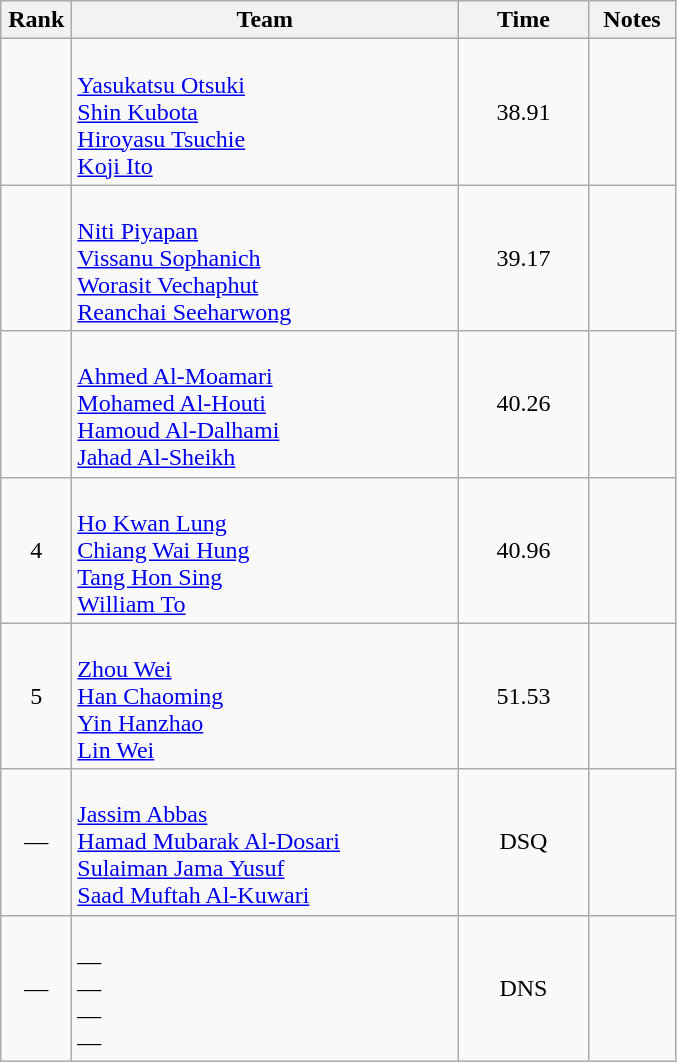<table class="wikitable" style="text-align:center">
<tr>
<th width=40>Rank</th>
<th width=250>Team</th>
<th width=80>Time</th>
<th width=50>Notes</th>
</tr>
<tr>
<td></td>
<td align=left><br><a href='#'>Yasukatsu Otsuki</a><br><a href='#'>Shin Kubota</a><br><a href='#'>Hiroyasu Tsuchie</a><br><a href='#'>Koji Ito</a></td>
<td>38.91</td>
<td></td>
</tr>
<tr>
<td></td>
<td align=left><br><a href='#'>Niti Piyapan</a><br><a href='#'>Vissanu Sophanich</a><br><a href='#'>Worasit Vechaphut</a><br><a href='#'>Reanchai Seeharwong</a></td>
<td>39.17</td>
<td></td>
</tr>
<tr>
<td></td>
<td align=left><br><a href='#'>Ahmed Al-Moamari</a><br><a href='#'>Mohamed Al-Houti</a><br><a href='#'>Hamoud Al-Dalhami</a><br><a href='#'>Jahad Al-Sheikh</a></td>
<td>40.26</td>
<td></td>
</tr>
<tr>
<td>4</td>
<td align=left><br><a href='#'>Ho Kwan Lung</a><br><a href='#'>Chiang Wai Hung</a><br><a href='#'>Tang Hon Sing</a><br><a href='#'>William To</a></td>
<td>40.96</td>
<td></td>
</tr>
<tr>
<td>5</td>
<td align=left><br><a href='#'>Zhou Wei</a><br><a href='#'>Han Chaoming</a><br><a href='#'>Yin Hanzhao</a><br><a href='#'>Lin Wei</a></td>
<td>51.53</td>
<td></td>
</tr>
<tr>
<td>—</td>
<td align=left><br><a href='#'>Jassim Abbas</a><br><a href='#'>Hamad Mubarak Al-Dosari</a><br><a href='#'>Sulaiman Jama Yusuf</a><br><a href='#'>Saad Muftah Al-Kuwari</a></td>
<td>DSQ</td>
<td></td>
</tr>
<tr>
<td>—</td>
<td align=left><br>—<br>—<br>—<br>—</td>
<td>DNS</td>
<td></td>
</tr>
</table>
